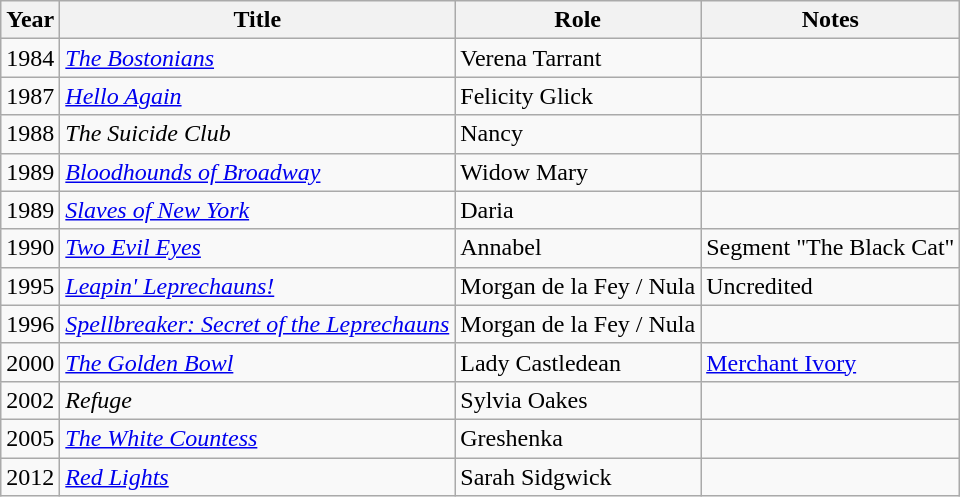<table class="wikitable sortable">
<tr>
<th>Year</th>
<th>Title</th>
<th>Role</th>
<th class="unsortable">Notes</th>
</tr>
<tr>
<td>1984</td>
<td><em><a href='#'>The Bostonians</a></em></td>
<td>Verena Tarrant</td>
<td></td>
</tr>
<tr>
<td>1987</td>
<td><em><a href='#'>Hello Again</a></em></td>
<td>Felicity Glick</td>
<td></td>
</tr>
<tr>
<td>1988</td>
<td><em>The Suicide Club</em></td>
<td>Nancy</td>
<td></td>
</tr>
<tr>
<td>1989</td>
<td><em><a href='#'>Bloodhounds of Broadway</a></em></td>
<td>Widow Mary</td>
<td></td>
</tr>
<tr>
<td>1989</td>
<td><em><a href='#'>Slaves of New York</a></em></td>
<td>Daria</td>
<td></td>
</tr>
<tr>
<td>1990</td>
<td><em><a href='#'>Two Evil Eyes</a></em></td>
<td>Annabel</td>
<td>Segment "The Black Cat"</td>
</tr>
<tr>
<td>1995</td>
<td><em><a href='#'>Leapin' Leprechauns!</a></em></td>
<td>Morgan de la Fey / Nula</td>
<td>Uncredited</td>
</tr>
<tr>
<td>1996</td>
<td><em><a href='#'>Spellbreaker: Secret of the Leprechauns</a></em></td>
<td>Morgan de la Fey / Nula</td>
<td></td>
</tr>
<tr>
<td>2000</td>
<td><em><a href='#'>The Golden Bowl</a></em></td>
<td>Lady Castledean</td>
<td><a href='#'>Merchant Ivory</a></td>
</tr>
<tr>
<td>2002</td>
<td><em>Refuge</em></td>
<td>Sylvia Oakes</td>
<td></td>
</tr>
<tr>
<td>2005</td>
<td><em><a href='#'>The White Countess</a></em></td>
<td>Greshenka</td>
<td></td>
</tr>
<tr>
<td>2012</td>
<td><em><a href='#'>Red Lights</a></em></td>
<td>Sarah Sidgwick</td>
<td></td>
</tr>
</table>
